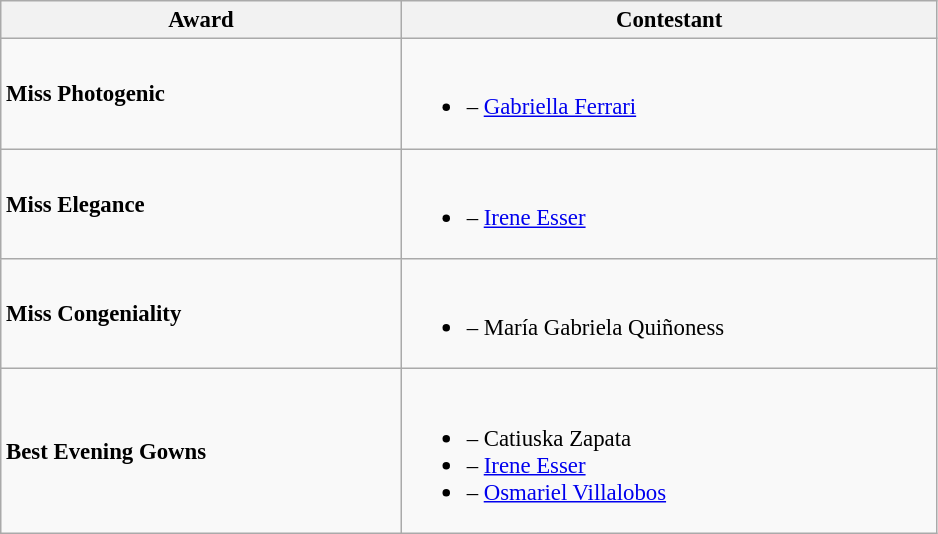<table class="wikitable" style="font-size:95%;">
<tr>
<th width="260">Award</th>
<th width="350">Contestant</th>
</tr>
<tr>
<td><strong>Miss Photogenic</strong></td>
<td><br><ul><li><strong></strong> – <a href='#'>Gabriella Ferrari</a></li></ul></td>
</tr>
<tr>
<td><strong>Miss Elegance</strong></td>
<td><br><ul><li> – <a href='#'>Irene Esser</a></li></ul></td>
</tr>
<tr>
<td><strong>Miss Congeniality</strong></td>
<td><br><ul><li><strong></strong> – María Gabriela Quiñoness</li></ul></td>
</tr>
<tr>
<td><strong>Best Evening Gowns</strong></td>
<td><br><ul><li><strong></strong> – Catiuska Zapata <br></li><li><strong></strong> – <a href='#'>Irene Esser</a><br></li><li><strong></strong> – <a href='#'>Osmariel Villalobos</a><br></li></ul></td>
</tr>
</table>
